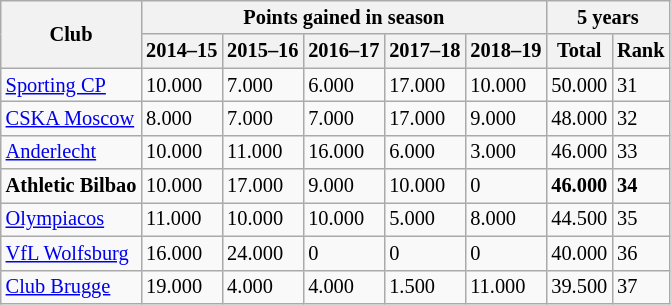<table class="wikitable sortable" style=" font-size:85%">
<tr>
<th scope="col" rowspan="2">Club</th>
<th scope="col" colspan=5>Points gained in season</th>
<th scope="col" colspan=2>5 years</th>
</tr>
<tr>
<th>2014–15</th>
<th>2015–16</th>
<th>2016–17</th>
<th>2017–18</th>
<th>2018–19</th>
<th>Total</th>
<th>Rank</th>
</tr>
<tr>
<td scope="row"> <a href='#'>Sporting CP</a></td>
<td>10.000</td>
<td>7.000</td>
<td>6.000</td>
<td>17.000</td>
<td>10.000</td>
<td>50.000</td>
<td>31</td>
</tr>
<tr>
<td scope="row"> <a href='#'>CSKA Moscow</a></td>
<td>8.000</td>
<td>7.000</td>
<td>7.000</td>
<td>17.000</td>
<td>9.000</td>
<td>48.000</td>
<td>32</td>
</tr>
<tr>
<td scope="row"> <a href='#'>Anderlecht</a></td>
<td>10.000</td>
<td>11.000</td>
<td>16.000</td>
<td>6.000</td>
<td>3.000</td>
<td>46.000</td>
<td>33</td>
</tr>
<tr>
<td scope="row"> <strong>Athletic Bilbao</strong></td>
<td>10.000</td>
<td>17.000</td>
<td>9.000</td>
<td>10.000</td>
<td>0</td>
<td><strong>46.000</strong></td>
<td><strong>34</strong></td>
</tr>
<tr>
<td scope="row"> <a href='#'>Olympiacos</a></td>
<td>11.000</td>
<td>10.000</td>
<td>10.000</td>
<td>5.000</td>
<td>8.000</td>
<td>44.500</td>
<td>35</td>
</tr>
<tr>
<td scope="row"> <a href='#'>VfL Wolfsburg</a></td>
<td>16.000</td>
<td>24.000</td>
<td>0</td>
<td>0</td>
<td>0</td>
<td>40.000</td>
<td>36</td>
</tr>
<tr>
<td scope="row"> <a href='#'>Club Brugge</a></td>
<td>19.000</td>
<td>4.000</td>
<td>4.000</td>
<td>1.500</td>
<td>11.000</td>
<td>39.500</td>
<td>37</td>
</tr>
</table>
